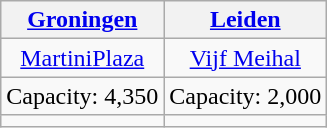<table class="wikitable" style="text-align:center">
<tr>
<th><a href='#'>Groningen</a></th>
<th><a href='#'>Leiden</a></th>
</tr>
<tr>
<td><a href='#'>MartiniPlaza</a></td>
<td><a href='#'>Vijf Meihal</a></td>
</tr>
<tr>
<td>Capacity: 4,350</td>
<td>Capacity: 2,000</td>
</tr>
<tr>
<td></td>
<td></td>
</tr>
</table>
